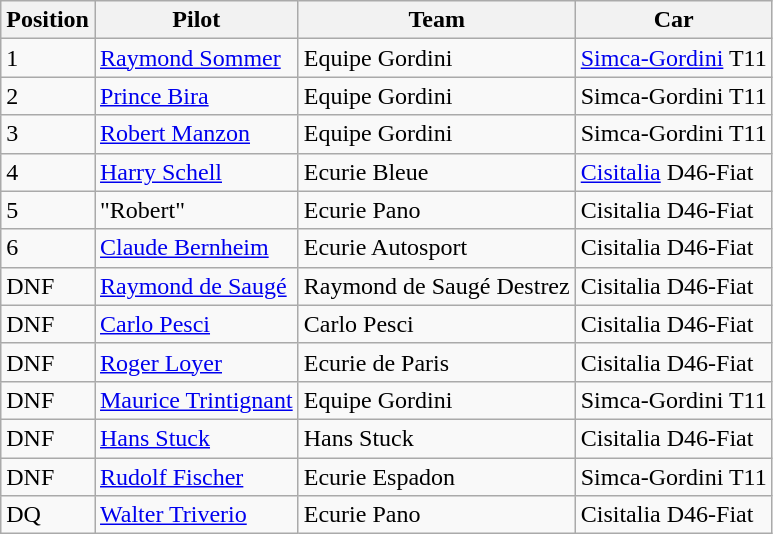<table class="wikitable">
<tr>
<th>Position</th>
<th>Pilot</th>
<th>Team</th>
<th>Car</th>
</tr>
<tr>
<td>1</td>
<td> <a href='#'>Raymond Sommer</a></td>
<td>Equipe Gordini</td>
<td><a href='#'>Simca-Gordini</a> T11</td>
</tr>
<tr>
<td>2</td>
<td> <a href='#'>Prince Bira</a></td>
<td>Equipe Gordini</td>
<td>Simca-Gordini T11</td>
</tr>
<tr>
<td>3</td>
<td> <a href='#'>Robert Manzon</a></td>
<td>Equipe Gordini</td>
<td>Simca-Gordini T11</td>
</tr>
<tr>
<td>4</td>
<td> <a href='#'>Harry Schell</a></td>
<td>Ecurie Bleue</td>
<td><a href='#'>Cisitalia</a> D46-Fiat</td>
</tr>
<tr>
<td>5</td>
<td> "Robert"</td>
<td>Ecurie Pano</td>
<td>Cisitalia D46-Fiat</td>
</tr>
<tr>
<td>6</td>
<td> <a href='#'>Claude Bernheim</a></td>
<td>Ecurie Autosport</td>
<td>Cisitalia D46-Fiat</td>
</tr>
<tr>
<td>DNF</td>
<td> <a href='#'>Raymond de Saugé</a></td>
<td>Raymond de Saugé Destrez</td>
<td>Cisitalia D46-Fiat</td>
</tr>
<tr>
<td>DNF</td>
<td> <a href='#'>Carlo Pesci</a></td>
<td>Carlo Pesci</td>
<td>Cisitalia D46-Fiat</td>
</tr>
<tr>
<td>DNF</td>
<td> <a href='#'>Roger Loyer</a></td>
<td>Ecurie de Paris</td>
<td>Cisitalia D46-Fiat</td>
</tr>
<tr>
<td>DNF</td>
<td> <a href='#'>Maurice Trintignant</a></td>
<td>Equipe Gordini</td>
<td>Simca-Gordini T11</td>
</tr>
<tr>
<td>DNF</td>
<td> <a href='#'>Hans Stuck</a></td>
<td>Hans Stuck</td>
<td>Cisitalia D46-Fiat</td>
</tr>
<tr>
<td>DNF</td>
<td> <a href='#'>Rudolf Fischer</a></td>
<td>Ecurie Espadon</td>
<td>Simca-Gordini T11</td>
</tr>
<tr>
<td>DQ</td>
<td> <a href='#'>Walter Triverio</a></td>
<td>Ecurie Pano</td>
<td>Cisitalia D46-Fiat</td>
</tr>
</table>
